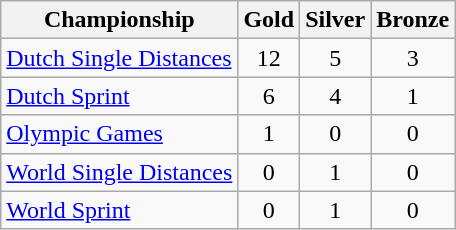<table class="wikitable">
<tr>
<th>Championship</th>
<th>Gold <br> </th>
<th>Silver <br> </th>
<th>Bronze <br> </th>
</tr>
<tr>
<td><a href='#'>Dutch Single Distances</a></td>
<td style="text-align:center">12</td>
<td style="text-align:center">5</td>
<td style="text-align:center">3</td>
</tr>
<tr>
<td><a href='#'>Dutch Sprint</a></td>
<td style="text-align:center">6</td>
<td style="text-align:center">4</td>
<td style="text-align:center">1</td>
</tr>
<tr>
<td><a href='#'>Olympic Games</a></td>
<td style="text-align:center">1</td>
<td style="text-align:center">0</td>
<td style="text-align:center">0</td>
</tr>
<tr>
<td><a href='#'>World Single Distances</a></td>
<td style="text-align:center">0</td>
<td style="text-align:center">1</td>
<td style="text-align:center">0</td>
</tr>
<tr>
<td><a href='#'>World Sprint</a></td>
<td style="text-align:center">0</td>
<td style="text-align:center">1</td>
<td style="text-align:center">0</td>
</tr>
</table>
